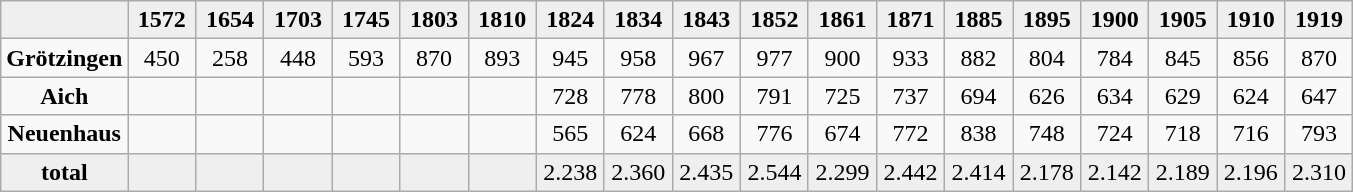<table class="wikitable">
<tr>
<th style="background:#EFEFEF"></th>
<th style="background:#EFEFEF" width="38">1572</th>
<th style="background:#EFEFEF" width="38">1654</th>
<th style="background:#EFEFEF" width="38">1703</th>
<th style="background:#EFEFEF" width="38">1745</th>
<th style="background:#EFEFEF" width="38">1803</th>
<th style="background:#EFEFEF" width="38">1810</th>
<th style="background:#EFEFEF" width="38">1824</th>
<th style="background:#EFEFEF" width="38">1834</th>
<th style="background:#EFEFEF" width="38">1843</th>
<th style="background:#EFEFEF" width="38">1852</th>
<th style="background:#EFEFEF" width="38">1861</th>
<th style="background:#EFEFEF" width="38">1871</th>
<th style="background:#EFEFEF" width="38">1885</th>
<th style="background:#EFEFEF" width="38">1895</th>
<th style="background:#EFEFEF" width="38">1900</th>
<th style="background:#EFEFEF" width="38">1905</th>
<th style="background:#EFEFEF" width="38">1910</th>
<th style="background:#EFEFEF" width="38">1919</th>
</tr>
<tr align="center">
<td><strong>Grötzingen</strong></td>
<td>450</td>
<td>258</td>
<td>448</td>
<td>593</td>
<td>870</td>
<td>893</td>
<td>945</td>
<td>958</td>
<td>967</td>
<td>977</td>
<td>900</td>
<td>933</td>
<td>882</td>
<td>804</td>
<td>784</td>
<td>845</td>
<td>856</td>
<td>870</td>
</tr>
<tr align="center">
<td><strong>Aich</strong></td>
<td></td>
<td></td>
<td></td>
<td></td>
<td></td>
<td></td>
<td>728</td>
<td>778</td>
<td>800</td>
<td>791</td>
<td>725</td>
<td>737</td>
<td>694</td>
<td>626</td>
<td>634</td>
<td>629</td>
<td>624</td>
<td>647</td>
</tr>
<tr align="center">
<td><strong>Neuenhaus</strong></td>
<td></td>
<td></td>
<td></td>
<td></td>
<td></td>
<td></td>
<td>565</td>
<td>624</td>
<td>668</td>
<td>776</td>
<td>674</td>
<td>772</td>
<td>838</td>
<td>748</td>
<td>724</td>
<td>718</td>
<td>716</td>
<td>793</td>
</tr>
<tr align="center">
<th style="background:#EFEFEF">total</th>
<td bgcolor="#efefef"></td>
<td bgcolor="#efefef"></td>
<td bgcolor="#efefef"></td>
<td bgcolor="#efefef"></td>
<td bgcolor="#efefef"></td>
<td bgcolor="#efefef"></td>
<td bgcolor="#efefef">2.238</td>
<td bgcolor="#efefef">2.360</td>
<td bgcolor="#efefef">2.435</td>
<td bgcolor="#efefef">2.544</td>
<td bgcolor="#efefef">2.299</td>
<td bgcolor="#efefef">2.442</td>
<td bgcolor="#efefef">2.414</td>
<td bgcolor="#efefef">2.178</td>
<td bgcolor="#efefef">2.142</td>
<td bgcolor="#efefef">2.189</td>
<td bgcolor="#efefef">2.196</td>
<td bgcolor="#efefef">2.310</td>
</tr>
</table>
